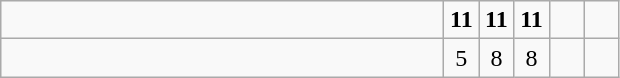<table class="wikitable">
<tr>
<td style="width:18em"></td>
<td align=center style="width:1em"><strong>11</strong></td>
<td align=center style="width:1em"><strong>11</strong></td>
<td align=center style="width:1em"><strong>11</strong></td>
<td align=center style="width:1em"></td>
<td align=center style="width:1em"></td>
</tr>
<tr>
<td style="width:18em"></td>
<td align=center style="width:1em">5</td>
<td align=center style="width:1em">8</td>
<td align=center style="width:1em">8</td>
<td align=center style="width:1em"></td>
<td align=center style="width:1em"></td>
</tr>
</table>
